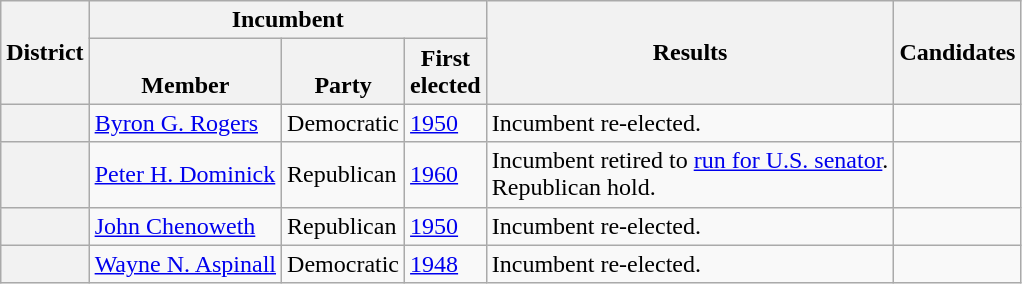<table class="wikitable sortable">
<tr>
<th rowspan=2>District</th>
<th colspan=3>Incumbent</th>
<th rowspan=2>Results</th>
<th rowspan=2 class="unsortable">Candidates</th>
</tr>
<tr valign=bottom>
<th>Member</th>
<th>Party</th>
<th>First<br>elected</th>
</tr>
<tr>
<th></th>
<td><a href='#'>Byron G. Rogers</a></td>
<td>Democratic</td>
<td><a href='#'>1950</a></td>
<td>Incumbent re-elected.</td>
<td nowrap></td>
</tr>
<tr>
<th></th>
<td><a href='#'>Peter H. Dominick</a></td>
<td>Republican</td>
<td><a href='#'>1960</a></td>
<td>Incumbent retired to <a href='#'>run for U.S. senator</a>.<br>Republican hold.</td>
<td nowrap></td>
</tr>
<tr>
<th></th>
<td><a href='#'>John Chenoweth</a></td>
<td>Republican</td>
<td><a href='#'>1950</a></td>
<td>Incumbent re-elected.</td>
<td nowrap></td>
</tr>
<tr>
<th></th>
<td><a href='#'>Wayne N. Aspinall</a></td>
<td>Democratic</td>
<td><a href='#'>1948</a></td>
<td>Incumbent re-elected.</td>
<td nowrap></td>
</tr>
</table>
